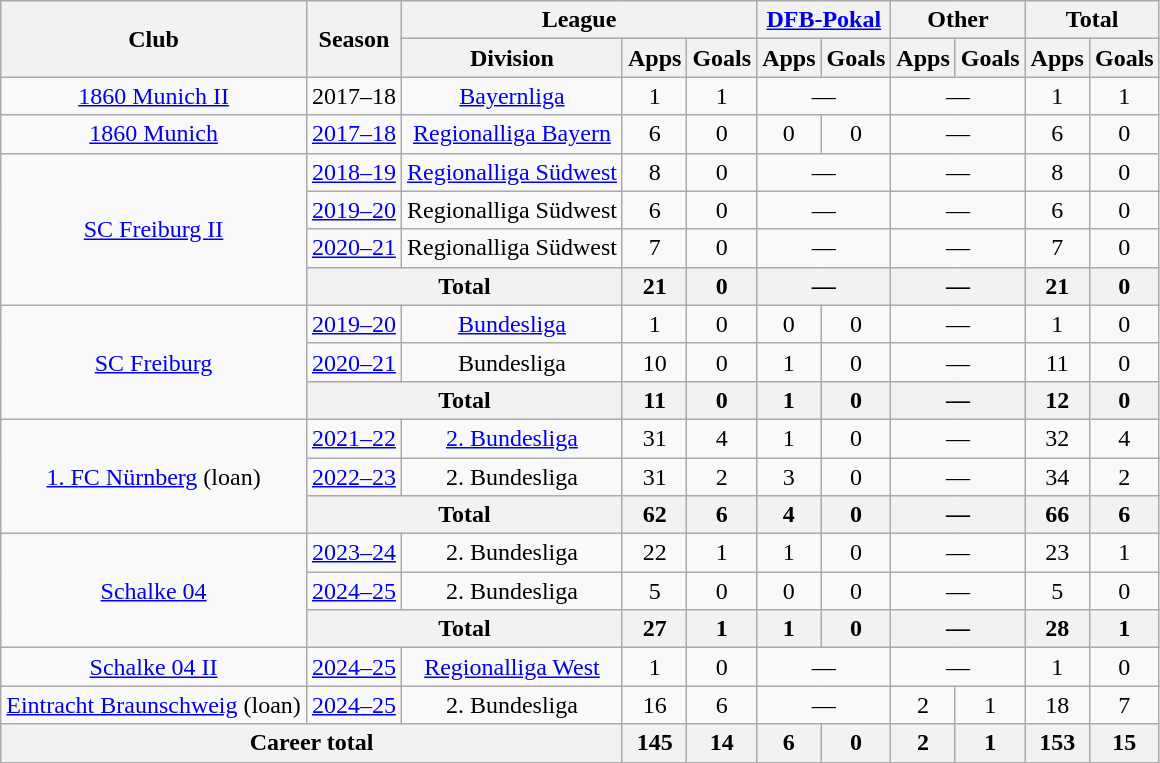<table class="wikitable nowrap" style="text-align:center">
<tr>
<th rowspan="2">Club</th>
<th rowspan="2">Season</th>
<th colspan="3">League</th>
<th colspan="2"><a href='#'>DFB-Pokal</a></th>
<th colspan="2">Other</th>
<th colspan="2">Total</th>
</tr>
<tr>
<th>Division</th>
<th>Apps</th>
<th>Goals</th>
<th>Apps</th>
<th>Goals</th>
<th>Apps</th>
<th>Goals</th>
<th>Apps</th>
<th>Goals</th>
</tr>
<tr>
<td><a href='#'>1860 Munich II</a></td>
<td>2017–18</td>
<td><a href='#'>Bayernliga</a></td>
<td>1</td>
<td>1</td>
<td colspan="2">—</td>
<td colspan="2">—</td>
<td>1</td>
<td>1</td>
</tr>
<tr>
<td><a href='#'>1860 Munich</a></td>
<td><a href='#'>2017–18</a></td>
<td><a href='#'>Regionalliga Bayern</a></td>
<td>6</td>
<td>0</td>
<td>0</td>
<td>0</td>
<td colspan="2">—</td>
<td>6</td>
<td>0</td>
</tr>
<tr>
<td rowspan="4"><a href='#'>SC Freiburg II</a></td>
<td><a href='#'>2018–19</a></td>
<td nowrap><a href='#'>Regionalliga Südwest</a></td>
<td>8</td>
<td>0</td>
<td colspan="2">—</td>
<td colspan="2">—</td>
<td>8</td>
<td>0</td>
</tr>
<tr>
<td><a href='#'>2019–20</a></td>
<td>Regionalliga Südwest</td>
<td>6</td>
<td>0</td>
<td colspan="2">—</td>
<td colspan="2">—</td>
<td>6</td>
<td>0</td>
</tr>
<tr>
<td><a href='#'>2020–21</a></td>
<td>Regionalliga Südwest</td>
<td>7</td>
<td>0</td>
<td colspan="2">—</td>
<td colspan="2">—</td>
<td>7</td>
<td>0</td>
</tr>
<tr>
<th colspan="2">Total</th>
<th>21</th>
<th>0</th>
<th colspan="2">—</th>
<th colspan="2">—</th>
<th>21</th>
<th>0</th>
</tr>
<tr>
<td rowspan="3"><a href='#'>SC Freiburg</a></td>
<td><a href='#'>2019–20</a></td>
<td><a href='#'>Bundesliga</a></td>
<td>1</td>
<td>0</td>
<td>0</td>
<td>0</td>
<td colspan="2">—</td>
<td>1</td>
<td>0</td>
</tr>
<tr>
<td><a href='#'>2020–21</a></td>
<td>Bundesliga</td>
<td>10</td>
<td>0</td>
<td>1</td>
<td>0</td>
<td colspan="2">—</td>
<td>11</td>
<td>0</td>
</tr>
<tr>
<th colspan="2">Total</th>
<th>11</th>
<th>0</th>
<th>1</th>
<th>0</th>
<th colspan="2">—</th>
<th>12</th>
<th>0</th>
</tr>
<tr>
<td rowspan="3"><a href='#'>1. FC Nürnberg</a> (loan)</td>
<td><a href='#'>2021–22</a></td>
<td><a href='#'>2. Bundesliga</a></td>
<td>31</td>
<td>4</td>
<td>1</td>
<td>0</td>
<td colspan="2">—</td>
<td>32</td>
<td>4</td>
</tr>
<tr>
<td><a href='#'>2022–23</a></td>
<td>2. Bundesliga</td>
<td>31</td>
<td>2</td>
<td>3</td>
<td>0</td>
<td colspan="2">—</td>
<td>34</td>
<td>2</td>
</tr>
<tr>
<th colspan="2">Total</th>
<th>62</th>
<th>6</th>
<th>4</th>
<th>0</th>
<th colspan="2">—</th>
<th>66</th>
<th>6</th>
</tr>
<tr>
<td rowspan="3"><a href='#'>Schalke 04</a></td>
<td><a href='#'>2023–24</a></td>
<td>2. Bundesliga</td>
<td>22</td>
<td>1</td>
<td>1</td>
<td>0</td>
<td colspan="2">—</td>
<td>23</td>
<td>1</td>
</tr>
<tr>
<td><a href='#'>2024–25</a></td>
<td>2. Bundesliga</td>
<td>5</td>
<td>0</td>
<td>0</td>
<td>0</td>
<td colspan="2">—</td>
<td>5</td>
<td>0</td>
</tr>
<tr>
<th colspan="2">Total</th>
<th>27</th>
<th>1</th>
<th>1</th>
<th>0</th>
<th colspan="2">—</th>
<th>28</th>
<th>1</th>
</tr>
<tr>
<td><a href='#'>Schalke 04 II</a></td>
<td><a href='#'>2024–25</a></td>
<td><a href='#'>Regionalliga West</a></td>
<td>1</td>
<td>0</td>
<td colspan="2">—</td>
<td colspan="2">—</td>
<td>1</td>
<td>0</td>
</tr>
<tr>
<td><a href='#'>Eintracht Braunschweig</a> (loan)</td>
<td><a href='#'>2024–25</a></td>
<td>2. Bundesliga</td>
<td>16</td>
<td>6</td>
<td colspan="2">—</td>
<td>2</td>
<td>1</td>
<td>18</td>
<td>7</td>
</tr>
<tr>
<th colspan="3">Career total</th>
<th>145</th>
<th>14</th>
<th>6</th>
<th>0</th>
<th>2</th>
<th>1</th>
<th>153</th>
<th>15</th>
</tr>
</table>
